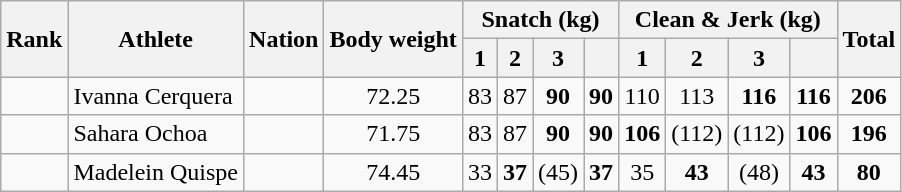<table class="sortable wikitable" style="text-align:center">
<tr>
<th rowspan="2">Rank</th>
<th rowspan="2">Athlete</th>
<th rowspan="2">Nation</th>
<th rowspan=2>Body weight</th>
<th colspan=4>Snatch (kg)</th>
<th colspan=4>Clean & Jerk (kg)</th>
<th rowspan=2>Total</th>
</tr>
<tr>
<th>1</th>
<th>2</th>
<th>3</th>
<th></th>
<th>1</th>
<th>2</th>
<th>3</th>
<th></th>
</tr>
<tr>
<td></td>
<td align="left">Ivanna Cerquera</td>
<td align="left"></td>
<td>72.25</td>
<td>83</td>
<td>87</td>
<td><strong>90</strong></td>
<td><strong>90</strong></td>
<td>110</td>
<td>113</td>
<td><strong>116</strong></td>
<td><strong>116</strong></td>
<td><strong>206</strong></td>
</tr>
<tr>
<td></td>
<td align="left">Sahara Ochoa</td>
<td align="left"></td>
<td>71.75</td>
<td>83</td>
<td>87</td>
<td><strong>90</strong></td>
<td><strong>90</strong></td>
<td><strong>106</strong></td>
<td>(112)</td>
<td>(112)</td>
<td><strong>106</strong></td>
<td><strong>196</strong></td>
</tr>
<tr>
<td></td>
<td align="left">Madelein Quispe</td>
<td align="left"></td>
<td>74.45</td>
<td>33</td>
<td><strong>37</strong></td>
<td>(45)</td>
<td><strong>37</strong></td>
<td>35</td>
<td><strong>43</strong></td>
<td>(48)</td>
<td><strong>43</strong></td>
<td><strong>80</strong></td>
</tr>
</table>
